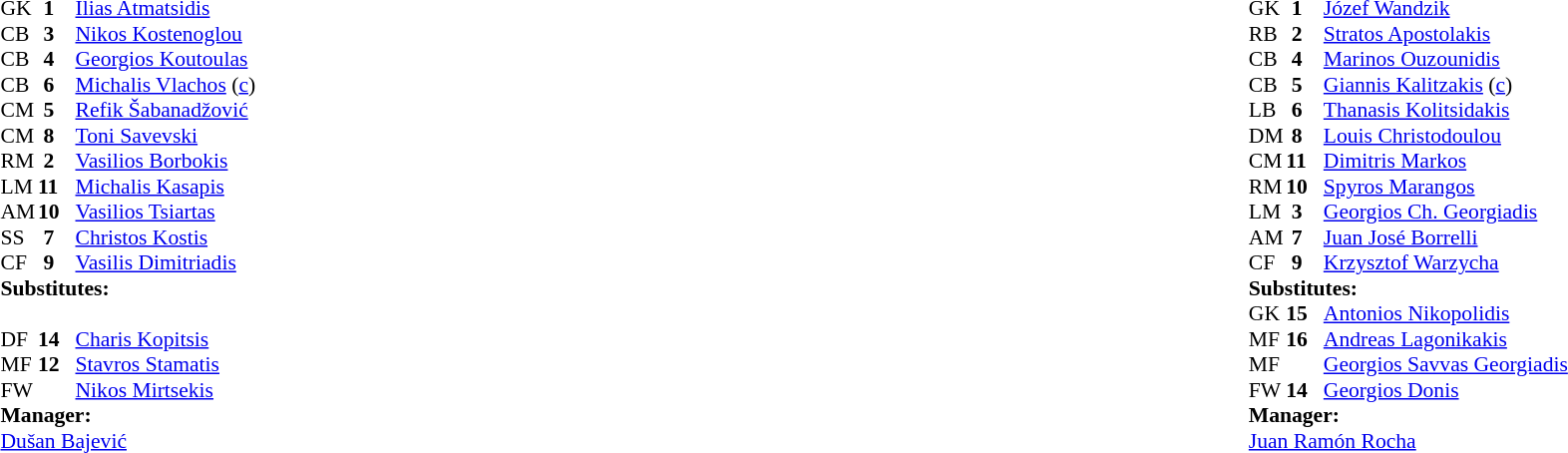<table width="100%">
<tr>
<td valign="top" width="50%"><br><table style="font-size: 90%" cellspacing="0" cellpadding="0">
<tr>
<th width="25"></th>
<th width="25"></th>
</tr>
<tr>
<td>GK</td>
<td><strong> 1</strong></td>
<td> <a href='#'>Ilias Atmatsidis</a></td>
</tr>
<tr>
<td>CB</td>
<td><strong> 3</strong></td>
<td> <a href='#'>Nikos Kostenoglou</a></td>
</tr>
<tr>
<td>CB</td>
<td><strong> 4</strong></td>
<td> <a href='#'>Georgios Koutoulas</a></td>
<td> </td>
</tr>
<tr>
<td>CB</td>
<td><strong> 6</strong></td>
<td> <a href='#'>Michalis Vlachos</a> (<a href='#'>c</a>)</td>
</tr>
<tr>
<td>CM</td>
<td><strong> 5</strong></td>
<td> <a href='#'>Refik Šabanadžović</a></td>
</tr>
<tr>
<td>CM</td>
<td><strong> 8</strong></td>
<td> <a href='#'>Toni Savevski</a></td>
<td></td>
<td> </td>
</tr>
<tr>
<td>RM</td>
<td><strong> 2</strong></td>
<td> <a href='#'>Vasilios Borbokis</a></td>
<td> </td>
<td> </td>
</tr>
<tr>
<td>LM</td>
<td><strong>11</strong></td>
<td> <a href='#'>Michalis Kasapis</a></td>
<td> </td>
</tr>
<tr>
<td>AM</td>
<td><strong>10</strong></td>
<td> <a href='#'>Vasilios Tsiartas</a></td>
<td> </td>
</tr>
<tr>
<td>SS</td>
<td><strong> 7</strong></td>
<td> <a href='#'>Christos Kostis</a></td>
</tr>
<tr>
<td>CF</td>
<td><strong> 9</strong></td>
<td> <a href='#'>Vasilis Dimitriadis</a></td>
</tr>
<tr>
<td colspan=4><strong>Substitutes:</strong></td>
</tr>
<tr>
<td></td>
<td></td>
<td> </td>
</tr>
<tr>
<td>DF</td>
<td><strong>14</strong></td>
<td> <a href='#'>Charis Kopitsis</a></td>
<td></td>
<td> </td>
</tr>
<tr>
<td>MF</td>
<td><strong>12</strong></td>
<td> <a href='#'>Stavros Stamatis</a></td>
<td></td>
<td> </td>
</tr>
<tr>
<td>FW</td>
<td><strong> </strong></td>
<td> <a href='#'>Nikos Mirtsekis</a></td>
</tr>
<tr>
<td colspan=4><strong>Manager:</strong></td>
</tr>
<tr>
<td colspan="4"> <a href='#'>Dušan Bajević</a></td>
</tr>
</table>
</td>
<td valign="top" width="50%"><br><table style="font-size: 90%" cellspacing="0" cellpadding="0" align="center">
<tr>
<th width="25"></th>
<th width="25"></th>
</tr>
<tr>
<td>GK</td>
<td><strong> 1</strong></td>
<td> <a href='#'>Józef Wandzik</a></td>
</tr>
<tr>
<td>RB</td>
<td><strong> 2</strong></td>
<td> <a href='#'>Stratos Apostolakis</a></td>
<td> </td>
</tr>
<tr>
<td>CB</td>
<td><strong> 4</strong></td>
<td> <a href='#'>Marinos Ouzounidis</a></td>
</tr>
<tr>
<td>CB</td>
<td><strong> 5</strong></td>
<td> <a href='#'>Giannis Kalitzakis</a> (<a href='#'>c</a>)</td>
</tr>
<tr>
<td>LB</td>
<td><strong> 6</strong></td>
<td> <a href='#'>Thanasis Kolitsidakis</a></td>
</tr>
<tr>
<td>DM</td>
<td><strong> 8</strong></td>
<td> <a href='#'>Louis Christodoulou</a></td>
</tr>
<tr>
<td>CM</td>
<td><strong>11</strong></td>
<td> <a href='#'>Dimitris Markos</a></td>
</tr>
<tr>
<td>RM</td>
<td><strong>10</strong></td>
<td> <a href='#'>Spyros Marangos</a></td>
</tr>
<tr>
<td>LM</td>
<td><strong> 3</strong></td>
<td> <a href='#'>Georgios Ch. Georgiadis</a></td>
</tr>
<tr>
<td>AM</td>
<td><strong> 7</strong></td>
<td> <a href='#'>Juan José Borrelli</a></td>
<td></td>
<td> </td>
</tr>
<tr>
<td>CF</td>
<td><strong> 9</strong></td>
<td> <a href='#'>Krzysztof Warzycha</a></td>
<td></td>
<td> </td>
</tr>
<tr>
<td colspan=4><strong>Substitutes:</strong></td>
</tr>
<tr>
<td>GK</td>
<td><strong>15</strong></td>
<td> <a href='#'>Antonios Nikopolidis</a></td>
</tr>
<tr>
<td>MF</td>
<td><strong>16</strong></td>
<td> <a href='#'>Andreas Lagonikakis</a></td>
<td></td>
<td> </td>
</tr>
<tr>
<td>MF</td>
<td><strong> </strong></td>
<td> <a href='#'>Georgios Savvas Georgiadis</a></td>
</tr>
<tr>
<td>FW</td>
<td><strong>14</strong></td>
<td> <a href='#'>Georgios Donis</a></td>
<td></td>
<td> </td>
</tr>
<tr>
<td colspan=4><strong>Manager:</strong></td>
</tr>
<tr>
<td colspan="4"> <a href='#'>Juan Ramón Rocha</a></td>
</tr>
</table>
</td>
</tr>
</table>
